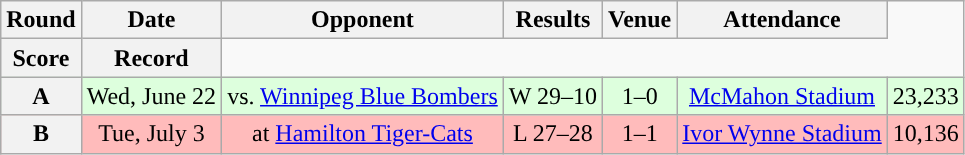<table class="wikitable" style="text-align:center">
<tr>
<th>Round</th>
<th>Date</th>
<th>Opponent</th>
<th>Results</th>
<th>Venue</th>
<th>Attendance</th>
</tr>
<tr>
<th>Score</th>
<th>Record</th>
</tr>
<tr style="background:#ddffdd">
<th>A</th>
<td>Wed, June 22</td>
<td>vs. <a href='#'>Winnipeg Blue Bombers</a></td>
<td>W 29–10</td>
<td>1–0</td>
<td><a href='#'>McMahon Stadium</a></td>
<td>23,233</td>
</tr>
<tr style="background:#ffbbbb">
<th>B</th>
<td>Tue, July 3</td>
<td>at <a href='#'>Hamilton Tiger-Cats</a></td>
<td>L 27–28</td>
<td>1–1</td>
<td><a href='#'>Ivor Wynne Stadium</a></td>
<td>10,136</td>
</tr>
</table>
